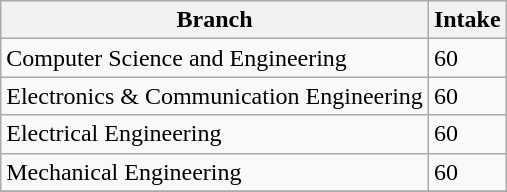<table class="wikitable sortable">
<tr>
<th>Branch</th>
<th>Intake</th>
</tr>
<tr>
<td>Computer Science and Engineering</td>
<td>60</td>
</tr>
<tr>
<td>Electronics & Communication Engineering</td>
<td>60</td>
</tr>
<tr>
<td>Electrical Engineering</td>
<td>60</td>
</tr>
<tr>
<td>Mechanical Engineering</td>
<td>60</td>
</tr>
<tr>
</tr>
</table>
